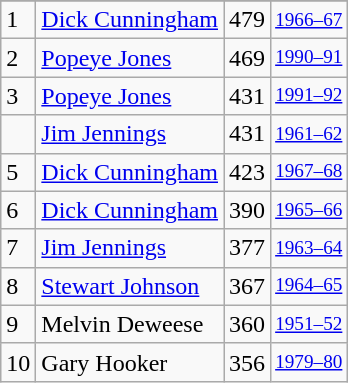<table class="wikitable">
<tr>
</tr>
<tr>
<td>1</td>
<td><a href='#'>Dick Cunningham</a></td>
<td>479</td>
<td style="font-size:80%;"><a href='#'>1966–67</a></td>
</tr>
<tr>
<td>2</td>
<td><a href='#'>Popeye Jones</a></td>
<td>469</td>
<td style="font-size:80%;"><a href='#'>1990–91</a></td>
</tr>
<tr>
<td>3</td>
<td><a href='#'>Popeye Jones</a></td>
<td>431</td>
<td style="font-size:80%;"><a href='#'>1991–92</a></td>
</tr>
<tr>
<td></td>
<td><a href='#'>Jim Jennings</a></td>
<td>431</td>
<td style="font-size:80%;"><a href='#'>1961–62</a></td>
</tr>
<tr>
<td>5</td>
<td><a href='#'>Dick Cunningham</a></td>
<td>423</td>
<td style="font-size:80%;"><a href='#'>1967–68</a></td>
</tr>
<tr>
<td>6</td>
<td><a href='#'>Dick Cunningham</a></td>
<td>390</td>
<td style="font-size:80%;"><a href='#'>1965–66</a></td>
</tr>
<tr>
<td>7</td>
<td><a href='#'>Jim Jennings</a></td>
<td>377</td>
<td style="font-size:80%;"><a href='#'>1963–64</a></td>
</tr>
<tr>
<td>8</td>
<td><a href='#'>Stewart Johnson</a></td>
<td>367</td>
<td style="font-size:80%;"><a href='#'>1964–65</a></td>
</tr>
<tr>
<td>9</td>
<td>Melvin Deweese</td>
<td>360</td>
<td style="font-size:80%;"><a href='#'>1951–52</a></td>
</tr>
<tr>
<td>10</td>
<td>Gary Hooker</td>
<td>356</td>
<td style="font-size:80%;"><a href='#'>1979–80</a></td>
</tr>
</table>
